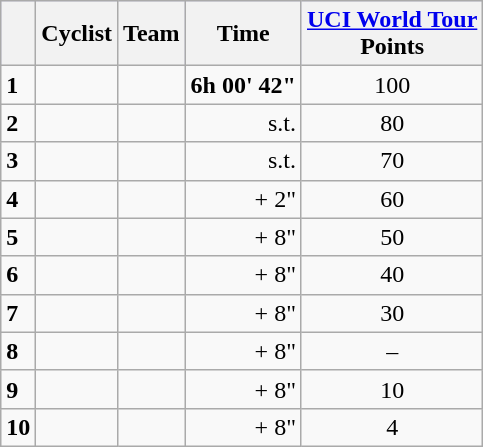<table class="wikitable">
<tr style="background:#ccccff;">
<th></th>
<th>Cyclist</th>
<th>Team</th>
<th>Time</th>
<th><a href='#'>UCI World Tour</a><br>Points</th>
</tr>
<tr>
<td><strong>1</strong></td>
<td></td>
<td></td>
<td align="right"><strong>6h 00' 42"</strong></td>
<td align="center">100</td>
</tr>
<tr>
<td><strong>2</strong></td>
<td></td>
<td></td>
<td align="right">s.t.</td>
<td align="center">80</td>
</tr>
<tr>
<td><strong>3</strong></td>
<td></td>
<td></td>
<td align="right">s.t.</td>
<td align="center">70</td>
</tr>
<tr>
<td><strong>4</strong></td>
<td></td>
<td></td>
<td align="right">+ 2"</td>
<td align="center">60</td>
</tr>
<tr>
<td><strong>5</strong></td>
<td></td>
<td></td>
<td align="right">+ 8"</td>
<td align="center">50</td>
</tr>
<tr>
<td><strong>6</strong></td>
<td></td>
<td></td>
<td align="right">+ 8"</td>
<td align="center">40</td>
</tr>
<tr>
<td><strong>7</strong></td>
<td></td>
<td></td>
<td align="right">+ 8"</td>
<td align="center">30</td>
</tr>
<tr>
<td><strong>8</strong></td>
<td></td>
<td></td>
<td align="right">+ 8"</td>
<td align="center">–</td>
</tr>
<tr>
<td><strong>9</strong></td>
<td></td>
<td></td>
<td align="right">+ 8"</td>
<td align="center">10</td>
</tr>
<tr>
<td><strong>10</strong></td>
<td></td>
<td></td>
<td align="right">+ 8"</td>
<td align="center">4</td>
</tr>
</table>
